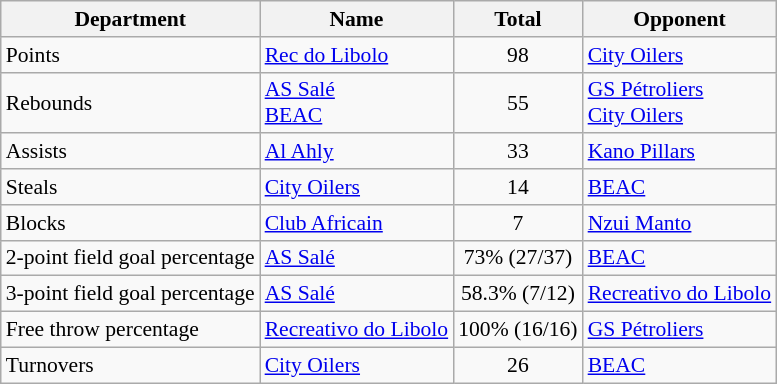<table class=wikitable style="font-size:90%;">
<tr>
<th>Department</th>
<th>Name</th>
<th>Total</th>
<th>Opponent</th>
</tr>
<tr>
<td>Points</td>
<td> <a href='#'>Rec do Libolo</a></td>
<td align=center>98</td>
<td> <a href='#'>City Oilers</a></td>
</tr>
<tr>
<td>Rebounds</td>
<td> <a href='#'>AS Salé</a><br> <a href='#'>BEAC</a></td>
<td align=center>55</td>
<td> <a href='#'>GS Pétroliers</a><br> <a href='#'>City Oilers</a></td>
</tr>
<tr>
<td>Assists</td>
<td> <a href='#'>Al Ahly</a></td>
<td align=center>33</td>
<td> <a href='#'>Kano Pillars</a></td>
</tr>
<tr>
<td>Steals</td>
<td> <a href='#'>City Oilers</a></td>
<td align=center>14</td>
<td> <a href='#'>BEAC</a></td>
</tr>
<tr>
<td>Blocks</td>
<td> <a href='#'>Club Africain</a></td>
<td align=center>7</td>
<td> <a href='#'>Nzui Manto</a></td>
</tr>
<tr>
<td>2-point field goal percentage</td>
<td> <a href='#'>AS Salé</a></td>
<td align=center>73% (27/37)</td>
<td> <a href='#'>BEAC</a></td>
</tr>
<tr>
<td>3-point field goal percentage</td>
<td> <a href='#'>AS Salé</a></td>
<td align=center>58.3% (7/12)</td>
<td> <a href='#'>Recreativo do Libolo</a></td>
</tr>
<tr>
<td>Free throw percentage</td>
<td> <a href='#'>Recreativo do Libolo</a></td>
<td align=center>100% (16/16)</td>
<td> <a href='#'>GS Pétroliers</a></td>
</tr>
<tr>
<td>Turnovers</td>
<td> <a href='#'>City Oilers</a></td>
<td align=center>26</td>
<td> <a href='#'>BEAC</a></td>
</tr>
</table>
